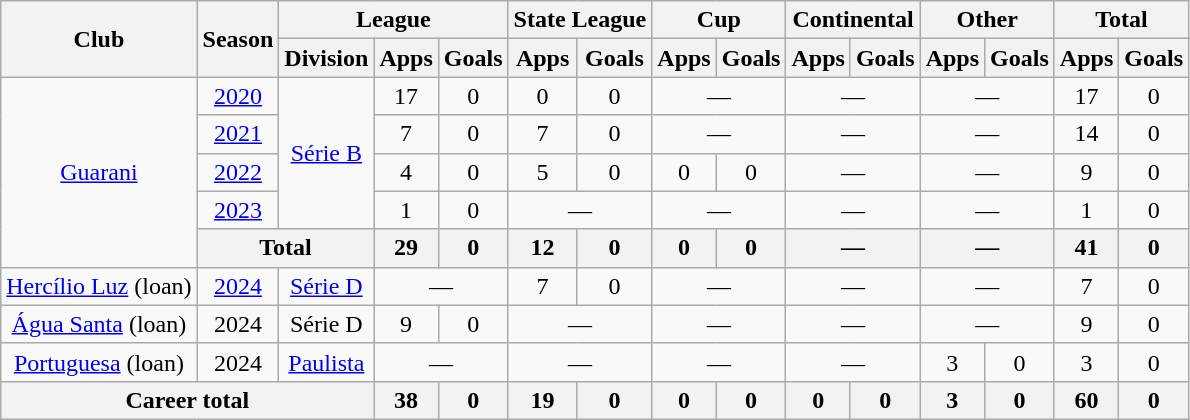<table class="wikitable" style="text-align: center;">
<tr>
<th rowspan="2">Club</th>
<th rowspan="2">Season</th>
<th colspan="3">League</th>
<th colspan="2">State League</th>
<th colspan="2">Cup</th>
<th colspan="2">Continental</th>
<th colspan="2">Other</th>
<th colspan="2">Total</th>
</tr>
<tr>
<th>Division</th>
<th>Apps</th>
<th>Goals</th>
<th>Apps</th>
<th>Goals</th>
<th>Apps</th>
<th>Goals</th>
<th>Apps</th>
<th>Goals</th>
<th>Apps</th>
<th>Goals</th>
<th>Apps</th>
<th>Goals</th>
</tr>
<tr>
<td rowspan="5" valign="center"><a href='#'>Guarani</a></td>
<td><a href='#'>2020</a></td>
<td rowspan="4"><a href='#'>Série B</a></td>
<td>17</td>
<td>0</td>
<td>0</td>
<td>0</td>
<td colspan="2">—</td>
<td colspan="2">—</td>
<td colspan="2">—</td>
<td>17</td>
<td>0</td>
</tr>
<tr>
<td><a href='#'>2021</a></td>
<td>7</td>
<td>0</td>
<td>7</td>
<td>0</td>
<td colspan="2">—</td>
<td colspan="2">—</td>
<td colspan="2">—</td>
<td>14</td>
<td>0</td>
</tr>
<tr>
<td><a href='#'>2022</a></td>
<td>4</td>
<td>0</td>
<td>5</td>
<td>0</td>
<td>0</td>
<td>0</td>
<td colspan="2">—</td>
<td colspan="2">—</td>
<td>9</td>
<td>0</td>
</tr>
<tr>
<td><a href='#'>2023</a></td>
<td>1</td>
<td>0</td>
<td colspan="2">—</td>
<td colspan="2">—</td>
<td colspan="2">—</td>
<td colspan="2">—</td>
<td>1</td>
<td>0</td>
</tr>
<tr>
<th colspan="2">Total</th>
<th>29</th>
<th>0</th>
<th>12</th>
<th>0</th>
<th>0</th>
<th>0</th>
<th colspan="2">—</th>
<th colspan="2">—</th>
<th>41</th>
<th>0</th>
</tr>
<tr>
<td valign="center"><a href='#'>Hercílio Luz</a> (loan)</td>
<td><a href='#'>2024</a></td>
<td><a href='#'>Série D</a></td>
<td colspan="2">—</td>
<td>7</td>
<td>0</td>
<td colspan="2">—</td>
<td colspan="2">—</td>
<td colspan="2">—</td>
<td>7</td>
<td>0</td>
</tr>
<tr>
<td valign="center"><a href='#'>Água Santa</a> (loan)</td>
<td>2024</td>
<td>Série D</td>
<td>9</td>
<td>0</td>
<td colspan="2">—</td>
<td colspan="2">—</td>
<td colspan="2">—</td>
<td colspan="2">—</td>
<td>9</td>
<td>0</td>
</tr>
<tr>
<td valign="center"><a href='#'>Portuguesa</a> (loan)</td>
<td>2024</td>
<td><a href='#'>Paulista</a></td>
<td colspan="2">—</td>
<td colspan="2">—</td>
<td colspan="2">—</td>
<td colspan="2">—</td>
<td>3</td>
<td>0</td>
<td>3</td>
<td>0</td>
</tr>
<tr>
<th colspan="3"><strong>Career total</strong></th>
<th>38</th>
<th>0</th>
<th>19</th>
<th>0</th>
<th>0</th>
<th>0</th>
<th>0</th>
<th>0</th>
<th>3</th>
<th>0</th>
<th>60</th>
<th>0</th>
</tr>
</table>
